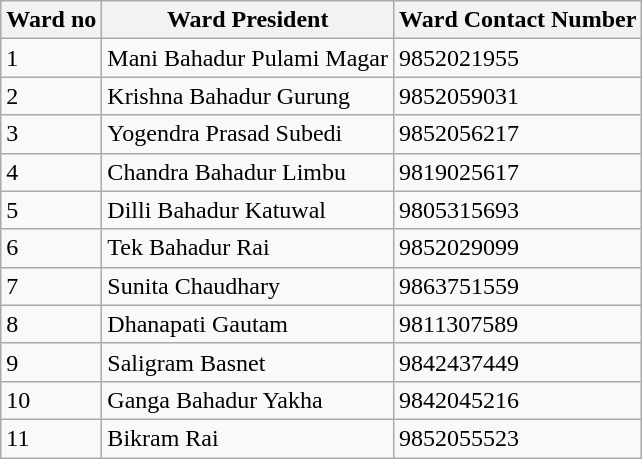<table class="wikitable">
<tr>
<th>Ward no</th>
<th>Ward President</th>
<th>Ward Contact Number</th>
</tr>
<tr>
<td>1</td>
<td>Mani Bahadur Pulami Magar</td>
<td>9852021955</td>
</tr>
<tr>
<td>2</td>
<td>Krishna Bahadur Gurung</td>
<td>9852059031</td>
</tr>
<tr>
<td>3</td>
<td>Yogendra Prasad Subedi</td>
<td>9852056217</td>
</tr>
<tr>
<td>4</td>
<td>Chandra Bahadur Limbu</td>
<td>9819025617</td>
</tr>
<tr>
<td>5</td>
<td>Dilli Bahadur Katuwal</td>
<td>9805315693</td>
</tr>
<tr>
<td>6</td>
<td>Tek Bahadur Rai</td>
<td>9852029099</td>
</tr>
<tr>
<td>7</td>
<td>Sunita Chaudhary</td>
<td>9863751559</td>
</tr>
<tr>
<td>8</td>
<td>Dhanapati Gautam</td>
<td>9811307589</td>
</tr>
<tr>
<td>9</td>
<td>Saligram Basnet</td>
<td>9842437449</td>
</tr>
<tr>
<td>10</td>
<td>Ganga Bahadur Yakha</td>
<td>9842045216</td>
</tr>
<tr>
<td>11</td>
<td>Bikram Rai</td>
<td>9852055523</td>
</tr>
</table>
